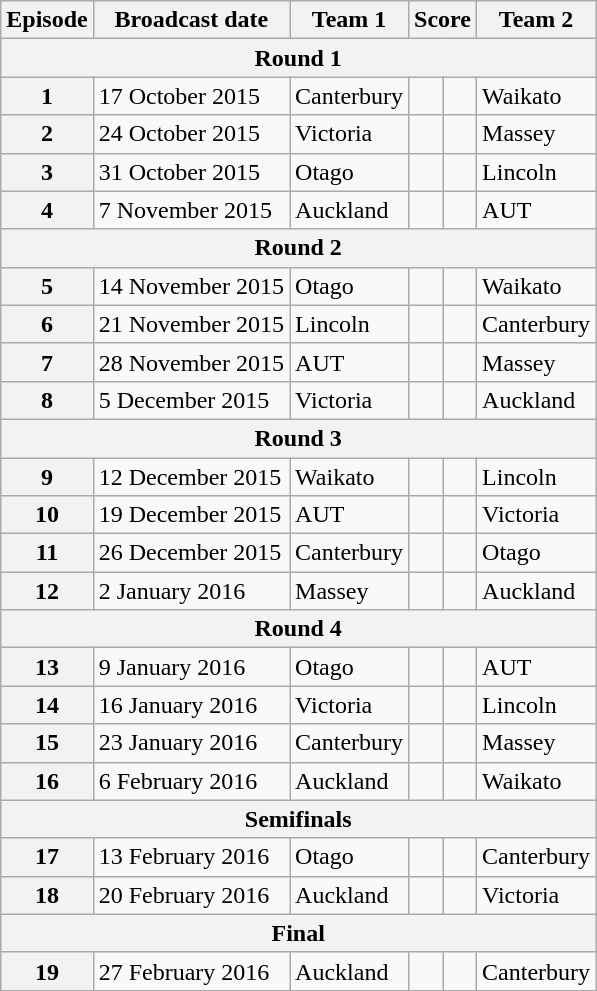<table class="wikitable">
<tr>
<th>Episode</th>
<th>Broadcast date</th>
<th>Team 1</th>
<th colspan=2>Score</th>
<th>Team 2</th>
</tr>
<tr>
<th colspan=6>Round 1</th>
</tr>
<tr>
<th>1</th>
<td>17 October 2015</td>
<td>Canterbury</td>
<td></td>
<td></td>
<td>Waikato</td>
</tr>
<tr>
<th>2</th>
<td>24 October 2015</td>
<td>Victoria</td>
<td></td>
<td></td>
<td>Massey</td>
</tr>
<tr>
<th>3</th>
<td>31 October 2015</td>
<td>Otago</td>
<td></td>
<td></td>
<td>Lincoln</td>
</tr>
<tr>
<th>4</th>
<td>7 November 2015</td>
<td>Auckland</td>
<td></td>
<td></td>
<td>AUT</td>
</tr>
<tr>
<th colspan=6>Round 2</th>
</tr>
<tr>
<th>5</th>
<td>14 November 2015</td>
<td>Otago</td>
<td></td>
<td></td>
<td>Waikato</td>
</tr>
<tr>
<th>6</th>
<td>21 November 2015</td>
<td>Lincoln</td>
<td></td>
<td></td>
<td>Canterbury</td>
</tr>
<tr>
<th>7</th>
<td>28 November 2015</td>
<td>AUT</td>
<td></td>
<td></td>
<td>Massey</td>
</tr>
<tr>
<th>8</th>
<td>5 December 2015</td>
<td>Victoria</td>
<td></td>
<td></td>
<td>Auckland</td>
</tr>
<tr>
<th colspan=6>Round 3</th>
</tr>
<tr>
<th>9</th>
<td>12 December 2015</td>
<td>Waikato</td>
<td></td>
<td></td>
<td>Lincoln</td>
</tr>
<tr>
<th>10</th>
<td>19 December 2015</td>
<td>AUT</td>
<td></td>
<td></td>
<td>Victoria</td>
</tr>
<tr>
<th>11</th>
<td>26 December 2015</td>
<td>Canterbury</td>
<td></td>
<td></td>
<td>Otago</td>
</tr>
<tr>
<th>12</th>
<td>2 January 2016</td>
<td>Massey</td>
<td></td>
<td></td>
<td>Auckland</td>
</tr>
<tr>
<th colspan=6>Round 4</th>
</tr>
<tr>
<th>13</th>
<td>9 January 2016</td>
<td>Otago</td>
<td></td>
<td></td>
<td>AUT</td>
</tr>
<tr>
<th>14</th>
<td>16 January 2016</td>
<td>Victoria</td>
<td></td>
<td></td>
<td>Lincoln</td>
</tr>
<tr>
<th>15</th>
<td>23 January 2016</td>
<td>Canterbury</td>
<td></td>
<td></td>
<td>Massey</td>
</tr>
<tr>
<th>16</th>
<td>6 February 2016</td>
<td>Auckland</td>
<td></td>
<td></td>
<td>Waikato</td>
</tr>
<tr>
<th colspan=6>Semifinals</th>
</tr>
<tr>
<th>17</th>
<td>13 February 2016</td>
<td>Otago</td>
<td></td>
<td></td>
<td>Canterbury</td>
</tr>
<tr>
<th>18</th>
<td>20 February 2016</td>
<td>Auckland</td>
<td></td>
<td></td>
<td>Victoria</td>
</tr>
<tr>
<th colspan=6>Final</th>
</tr>
<tr>
<th>19</th>
<td>27 February 2016</td>
<td>Auckland</td>
<td></td>
<td></td>
<td>Canterbury</td>
</tr>
</table>
